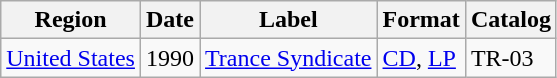<table class="wikitable">
<tr>
<th>Region</th>
<th>Date</th>
<th>Label</th>
<th>Format</th>
<th>Catalog</th>
</tr>
<tr>
<td><a href='#'>United States</a></td>
<td>1990</td>
<td><a href='#'>Trance Syndicate</a></td>
<td><a href='#'>CD</a>, <a href='#'>LP</a></td>
<td>TR-03</td>
</tr>
</table>
